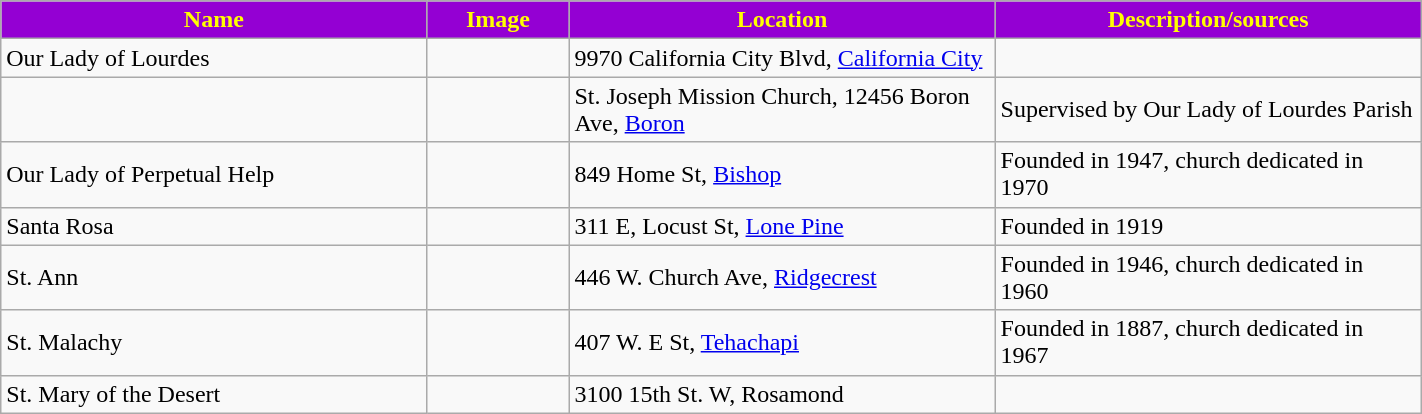<table class="wikitable sortable" style="width:75%">
<tr>
<th style="background:darkviolet; color:yellow;" width="30%"><strong>Name</strong></th>
<th style="background:darkviolet; color:yellow;" width="10%"><strong>Image</strong></th>
<th style="background:darkviolet; color:yellow;" width="30%"><strong>Location</strong></th>
<th style="background:darkviolet; color:yellow;" width="30%"><strong>Description/sources</strong></th>
</tr>
<tr>
<td>Our Lady of Lourdes</td>
<td></td>
<td>9970 California City Blvd, <a href='#'>California City</a></td>
<td></td>
</tr>
<tr>
<td></td>
<td></td>
<td>St. Joseph Mission Church, 12456 Boron Ave, <a href='#'>Boron</a></td>
<td>Supervised by Our Lady of Lourdes Parish</td>
</tr>
<tr>
<td>Our Lady of Perpetual Help</td>
<td></td>
<td>849 Home St, <a href='#'>Bishop</a></td>
<td>Founded in 1947, church dedicated in 1970</td>
</tr>
<tr>
<td>Santa Rosa</td>
<td></td>
<td>311 E, Locust St, <a href='#'>Lone Pine</a></td>
<td>Founded in 1919</td>
</tr>
<tr>
<td>St. Ann</td>
<td></td>
<td>446 W. Church Ave, <a href='#'>Ridgecrest</a></td>
<td>Founded in 1946, church dedicated in 1960</td>
</tr>
<tr>
<td>St. Malachy</td>
<td></td>
<td>407 W. E St, <a href='#'>Tehachapi</a></td>
<td>Founded in 1887, church dedicated in 1967</td>
</tr>
<tr>
<td>St. Mary of the Desert</td>
<td></td>
<td>3100 15th St. W, Rosamond</td>
<td></td>
</tr>
</table>
